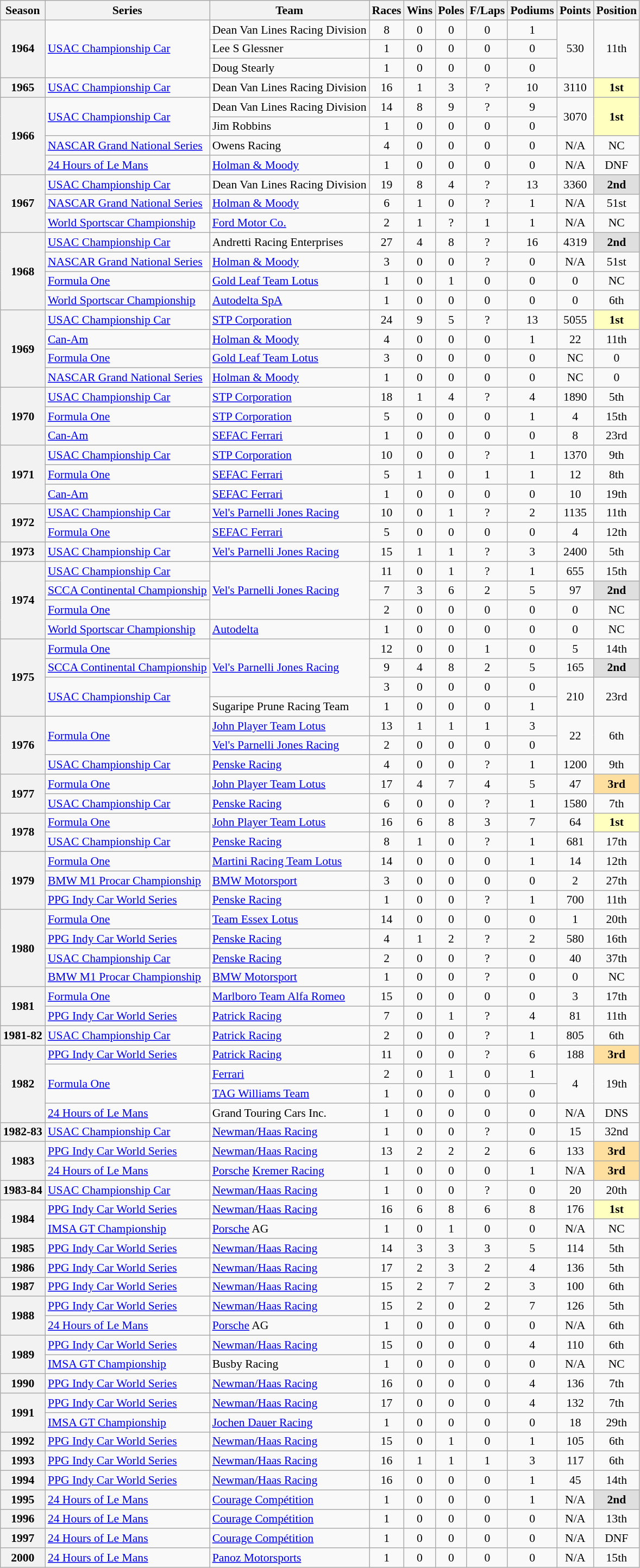<table class="wikitable" style="font-size: 90%; text-align:center">
<tr>
<th>Season</th>
<th>Series</th>
<th>Team</th>
<th>Races</th>
<th>Wins</th>
<th>Poles</th>
<th>F/Laps</th>
<th>Podiums</th>
<th>Points</th>
<th>Position</th>
</tr>
<tr>
<th rowspan=3>1964</th>
<td rowspan="3" style="text-align:left"><a href='#'>USAC Championship Car</a></td>
<td align=left nowrap>Dean Van Lines Racing Division</td>
<td>8</td>
<td>0</td>
<td>0</td>
<td>0</td>
<td>1</td>
<td rowspan=3>530</td>
<td rowspan=3>11th</td>
</tr>
<tr>
<td align=left>Lee S Glessner</td>
<td>1</td>
<td>0</td>
<td>0</td>
<td>0</td>
<td>0</td>
</tr>
<tr>
<td align=left>Doug Stearly</td>
<td>1</td>
<td>0</td>
<td>0</td>
<td>0</td>
<td>0</td>
</tr>
<tr>
<th>1965</th>
<td align=left><a href='#'>USAC Championship Car</a></td>
<td align=left>Dean Van Lines Racing Division</td>
<td>16</td>
<td>1</td>
<td>3</td>
<td>?</td>
<td>10</td>
<td>3110</td>
<td style="background:#FFFFBF"><strong>1st</strong></td>
</tr>
<tr>
<th rowspan=4>1966</th>
<td rowspan="2" style="text-align:left"><a href='#'>USAC Championship Car</a></td>
<td align=left>Dean Van Lines Racing Division</td>
<td>14</td>
<td>8</td>
<td>9</td>
<td>?</td>
<td>9</td>
<td rowspan=2>3070</td>
<td rowspan="2" style="background:#FFFFBF"><strong>1st</strong></td>
</tr>
<tr>
<td align=left>Jim Robbins</td>
<td>1</td>
<td>0</td>
<td>0</td>
<td>0</td>
<td>0</td>
</tr>
<tr>
<td align=left><a href='#'>NASCAR Grand National Series</a></td>
<td align=left>Owens Racing</td>
<td>4</td>
<td>0</td>
<td>0</td>
<td>0</td>
<td>0</td>
<td>N/A</td>
<td>NC</td>
</tr>
<tr>
<td align=left><a href='#'>24 Hours of Le Mans</a></td>
<td align=left><a href='#'>Holman & Moody</a></td>
<td>1</td>
<td>0</td>
<td>0</td>
<td>0</td>
<td>0</td>
<td>N/A</td>
<td>DNF</td>
</tr>
<tr>
<th rowspan=3>1967</th>
<td align=left><a href='#'>USAC Championship Car</a></td>
<td align=left>Dean Van Lines Racing Division</td>
<td>19</td>
<td>8</td>
<td>4</td>
<td>?</td>
<td>13</td>
<td>3360</td>
<td style="background:#DFDFDF"><strong>2nd</strong></td>
</tr>
<tr>
<td align=left><a href='#'>NASCAR Grand National Series</a></td>
<td align=left><a href='#'>Holman & Moody</a></td>
<td>6</td>
<td>1</td>
<td>0</td>
<td>?</td>
<td>1</td>
<td>N/A</td>
<td>51st</td>
</tr>
<tr>
<td align=left><a href='#'>World Sportscar Championship</a></td>
<td align=left><a href='#'>Ford Motor Co.</a></td>
<td>2</td>
<td>1</td>
<td>?</td>
<td>1</td>
<td>1</td>
<td>N/A</td>
<td>NC</td>
</tr>
<tr>
<th rowspan=4>1968</th>
<td align=left><a href='#'>USAC Championship Car</a></td>
<td align=left>Andretti Racing Enterprises</td>
<td>27</td>
<td>4</td>
<td>8</td>
<td>?</td>
<td>16</td>
<td>4319</td>
<td style="background:#DFDFDF"><strong>2nd</strong></td>
</tr>
<tr>
<td align=left><a href='#'>NASCAR Grand National Series</a></td>
<td align=left><a href='#'>Holman & Moody</a></td>
<td>3</td>
<td>0</td>
<td>0</td>
<td>?</td>
<td>0</td>
<td>N/A</td>
<td>51st</td>
</tr>
<tr>
<td align=left><a href='#'>Formula One</a></td>
<td align=left><a href='#'>Gold Leaf Team Lotus</a></td>
<td>1</td>
<td>0</td>
<td>1</td>
<td>0</td>
<td>0</td>
<td>0</td>
<td>NC</td>
</tr>
<tr>
<td align=left><a href='#'>World Sportscar Championship</a></td>
<td align=left><a href='#'>Autodelta SpA</a></td>
<td>1</td>
<td>0</td>
<td>0</td>
<td>0</td>
<td>0</td>
<td>0</td>
<td>6th</td>
</tr>
<tr>
<th rowspan=4>1969</th>
<td align=left><a href='#'>USAC Championship Car</a></td>
<td align=left><a href='#'>STP Corporation</a></td>
<td>24</td>
<td>9</td>
<td>5</td>
<td>?</td>
<td>13</td>
<td>5055</td>
<td style="background:#FFFFBF"><strong>1st</strong></td>
</tr>
<tr>
<td align=left><a href='#'>Can-Am</a></td>
<td align=left><a href='#'>Holman & Moody</a></td>
<td>4</td>
<td>0</td>
<td>0</td>
<td>0</td>
<td>1</td>
<td>22</td>
<td>11th</td>
</tr>
<tr>
<td align=left><a href='#'>Formula One</a></td>
<td align=left><a href='#'>Gold Leaf Team Lotus</a></td>
<td>3</td>
<td>0</td>
<td>0</td>
<td>0</td>
<td>0</td>
<td>NC</td>
<td>0</td>
</tr>
<tr>
<td align=left><a href='#'>NASCAR Grand National Series</a></td>
<td align=left><a href='#'>Holman & Moody</a></td>
<td>1</td>
<td>0</td>
<td>0</td>
<td>0</td>
<td>0</td>
<td>NC</td>
<td>0</td>
</tr>
<tr>
<th rowspan=3>1970</th>
<td align=left><a href='#'>USAC Championship Car</a></td>
<td align=left><a href='#'>STP Corporation</a></td>
<td>18</td>
<td>1</td>
<td>4</td>
<td>?</td>
<td>4</td>
<td>1890</td>
<td>5th</td>
</tr>
<tr>
<td align=left><a href='#'>Formula One</a></td>
<td align=left><a href='#'>STP Corporation</a></td>
<td>5</td>
<td>0</td>
<td>0</td>
<td>0</td>
<td>1</td>
<td>4</td>
<td>15th</td>
</tr>
<tr>
<td align=left><a href='#'>Can-Am</a></td>
<td align=left><a href='#'>SEFAC Ferrari</a></td>
<td>1</td>
<td>0</td>
<td>0</td>
<td>0</td>
<td>0</td>
<td>8</td>
<td>23rd</td>
</tr>
<tr>
<th rowspan=3>1971</th>
<td align=left><a href='#'>USAC Championship Car</a></td>
<td align=left><a href='#'>STP Corporation</a></td>
<td>10</td>
<td>0</td>
<td>0</td>
<td>?</td>
<td>1</td>
<td>1370</td>
<td>9th</td>
</tr>
<tr>
<td align=left><a href='#'>Formula One</a></td>
<td align=left><a href='#'>SEFAC Ferrari</a></td>
<td>5</td>
<td>1</td>
<td>0</td>
<td>1</td>
<td>1</td>
<td>12</td>
<td>8th</td>
</tr>
<tr>
<td align=left><a href='#'>Can-Am</a></td>
<td align=left><a href='#'>SEFAC Ferrari</a></td>
<td>1</td>
<td>0</td>
<td>0</td>
<td>0</td>
<td>0</td>
<td>10</td>
<td>19th</td>
</tr>
<tr>
<th rowspan=2>1972</th>
<td align=left><a href='#'>USAC Championship Car</a></td>
<td align=left><a href='#'>Vel's Parnelli Jones Racing</a></td>
<td>10</td>
<td>0</td>
<td>1</td>
<td>?</td>
<td>2</td>
<td>1135</td>
<td>11th</td>
</tr>
<tr>
<td align=left><a href='#'>Formula One</a></td>
<td align=left><a href='#'>SEFAC Ferrari</a></td>
<td>5</td>
<td>0</td>
<td>0</td>
<td>0</td>
<td>0</td>
<td>4</td>
<td>12th</td>
</tr>
<tr>
<th>1973</th>
<td align=left><a href='#'>USAC Championship Car</a></td>
<td align=left><a href='#'>Vel's Parnelli Jones Racing</a></td>
<td>15</td>
<td>1</td>
<td>1</td>
<td>?</td>
<td>3</td>
<td>2400</td>
<td>5th</td>
</tr>
<tr>
<th rowspan=4>1974</th>
<td align=left><a href='#'>USAC Championship Car</a></td>
<td rowspan="3" style="text-align:left"><a href='#'>Vel's Parnelli Jones Racing</a></td>
<td>11</td>
<td>0</td>
<td>1</td>
<td>?</td>
<td>1</td>
<td>655</td>
<td>15th</td>
</tr>
<tr>
<td align=left nowrap><a href='#'>SCCA Continental Championship</a></td>
<td>7</td>
<td>3</td>
<td>6</td>
<td>2</td>
<td>5</td>
<td>97</td>
<td style="background:#DFDFDF"><strong>2nd</strong></td>
</tr>
<tr>
<td align=left><a href='#'>Formula One</a></td>
<td>2</td>
<td>0</td>
<td>0</td>
<td>0</td>
<td>0</td>
<td>0</td>
<td>NC</td>
</tr>
<tr>
<td align=left><a href='#'>World Sportscar Championship</a></td>
<td align=left><a href='#'>Autodelta</a></td>
<td>1</td>
<td>0</td>
<td>0</td>
<td>0</td>
<td>0</td>
<td>0</td>
<td>NC</td>
</tr>
<tr>
<th rowspan=4>1975</th>
<td align=left><a href='#'>Formula One</a></td>
<td rowspan="3" style="text-align:left"><a href='#'>Vel's Parnelli Jones Racing</a></td>
<td>12</td>
<td>0</td>
<td>0</td>
<td>1</td>
<td>0</td>
<td>5</td>
<td>14th</td>
</tr>
<tr>
<td align=left><a href='#'>SCCA Continental Championship</a></td>
<td>9</td>
<td>4</td>
<td>8</td>
<td>2</td>
<td>5</td>
<td>165</td>
<td style="background:#DFDFDF"><strong>2nd</strong></td>
</tr>
<tr>
<td rowspan="2" style="text-align:left"><a href='#'>USAC Championship Car</a></td>
<td>3</td>
<td>0</td>
<td>0</td>
<td>0</td>
<td>0</td>
<td rowspan=2>210</td>
<td rowspan=2>23rd</td>
</tr>
<tr>
<td align=left>Sugaripe Prune Racing Team</td>
<td>1</td>
<td>0</td>
<td>0</td>
<td>0</td>
<td>1</td>
</tr>
<tr>
<th rowspan=3>1976</th>
<td rowspan="2" style="text-align:left"><a href='#'>Formula One</a></td>
<td align=left><a href='#'>John Player Team Lotus</a></td>
<td>13</td>
<td>1</td>
<td>1</td>
<td>1</td>
<td>3</td>
<td rowspan=2>22</td>
<td rowspan=2>6th</td>
</tr>
<tr>
<td align=left><a href='#'>Vel's Parnelli Jones Racing</a></td>
<td>2</td>
<td>0</td>
<td>0</td>
<td>0</td>
<td>0</td>
</tr>
<tr>
<td align=left><a href='#'>USAC Championship Car</a></td>
<td align=left><a href='#'>Penske Racing</a></td>
<td>4</td>
<td>0</td>
<td>0</td>
<td>?</td>
<td>1</td>
<td>1200</td>
<td>9th</td>
</tr>
<tr>
<th rowspan=2>1977</th>
<td align=left><a href='#'>Formula One</a></td>
<td align=left><a href='#'>John Player Team Lotus</a></td>
<td>17</td>
<td>4</td>
<td>7</td>
<td>4</td>
<td>5</td>
<td>47</td>
<td style="background:#FFDF9F"><strong>3rd</strong></td>
</tr>
<tr>
<td align=left><a href='#'>USAC Championship Car</a></td>
<td align=left><a href='#'>Penske Racing</a></td>
<td>6</td>
<td>0</td>
<td>0</td>
<td>?</td>
<td>1</td>
<td>1580</td>
<td>7th</td>
</tr>
<tr>
<th rowspan=2>1978</th>
<td align=left><a href='#'>Formula One</a></td>
<td align=left><a href='#'>John Player Team Lotus</a></td>
<td>16</td>
<td>6</td>
<td>8</td>
<td>3</td>
<td>7</td>
<td>64</td>
<td style="background:#FFFFBF"><strong>1st</strong></td>
</tr>
<tr>
<td align=left><a href='#'>USAC Championship Car</a></td>
<td align=left><a href='#'>Penske Racing</a></td>
<td>8</td>
<td>1</td>
<td>0</td>
<td>?</td>
<td>1</td>
<td>681</td>
<td>17th</td>
</tr>
<tr>
<th rowspan=3>1979</th>
<td align=left><a href='#'>Formula One</a></td>
<td align=left><a href='#'>Martini Racing Team Lotus</a></td>
<td>14</td>
<td>0</td>
<td>0</td>
<td>0</td>
<td>1</td>
<td>14</td>
<td>12th</td>
</tr>
<tr>
<td align=left><a href='#'>BMW M1 Procar Championship</a></td>
<td align=left><a href='#'>BMW Motorsport</a></td>
<td>3</td>
<td>0</td>
<td>0</td>
<td>0</td>
<td>0</td>
<td>2</td>
<td>27th</td>
</tr>
<tr>
<td align=left><a href='#'>PPG Indy Car World Series</a></td>
<td align=left><a href='#'>Penske Racing</a></td>
<td>1</td>
<td>0</td>
<td>0</td>
<td>?</td>
<td>1</td>
<td>700</td>
<td>11th</td>
</tr>
<tr>
<th rowspan=4>1980</th>
<td align=left><a href='#'>Formula One</a></td>
<td align=left><a href='#'>Team Essex Lotus</a></td>
<td>14</td>
<td>0</td>
<td>0</td>
<td>0</td>
<td>0</td>
<td>1</td>
<td>20th</td>
</tr>
<tr>
<td align=left><a href='#'>PPG Indy Car World Series</a></td>
<td align=left><a href='#'>Penske Racing</a></td>
<td>4</td>
<td>1</td>
<td>2</td>
<td>?</td>
<td>2</td>
<td>580</td>
<td>16th</td>
</tr>
<tr>
<td align=left><a href='#'>USAC Championship Car</a></td>
<td align=left><a href='#'>Penske Racing</a></td>
<td>2</td>
<td>0</td>
<td>0</td>
<td>?</td>
<td>0</td>
<td>40</td>
<td>37th</td>
</tr>
<tr>
<td align=left><a href='#'>BMW M1 Procar Championship</a></td>
<td align=left><a href='#'>BMW Motorsport</a></td>
<td>1</td>
<td>0</td>
<td>0</td>
<td>?</td>
<td>0</td>
<td>0</td>
<td>NC</td>
</tr>
<tr>
<th rowspan=2>1981</th>
<td align=left><a href='#'>Formula One</a></td>
<td align=left><a href='#'>Marlboro Team Alfa Romeo</a></td>
<td>15</td>
<td>0</td>
<td>0</td>
<td>0</td>
<td>0</td>
<td>3</td>
<td>17th</td>
</tr>
<tr>
<td align=left><a href='#'>PPG Indy Car World Series</a></td>
<td align=left><a href='#'>Patrick Racing</a></td>
<td>7</td>
<td>0</td>
<td>1</td>
<td>?</td>
<td>4</td>
<td>81</td>
<td>11th</td>
</tr>
<tr>
<th nowrap>1981-82</th>
<td align=left><a href='#'>USAC Championship Car</a></td>
<td align=left><a href='#'>Patrick Racing</a></td>
<td>2</td>
<td>0</td>
<td>0</td>
<td>?</td>
<td>1</td>
<td>805</td>
<td>6th</td>
</tr>
<tr>
<th rowspan=4>1982</th>
<td align=left><a href='#'>PPG Indy Car World Series</a></td>
<td align=left><a href='#'>Patrick Racing</a></td>
<td>11</td>
<td>0</td>
<td>0</td>
<td>?</td>
<td>6</td>
<td>188</td>
<td style="background:#FFDF9F"><strong>3rd</strong></td>
</tr>
<tr>
<td rowspan="2" style="text-align:left"><a href='#'>Formula One</a></td>
<td align=left><a href='#'>Ferrari</a></td>
<td>2</td>
<td>0</td>
<td>1</td>
<td>0</td>
<td>1</td>
<td rowspan=2>4</td>
<td rowspan=2>19th</td>
</tr>
<tr>
<td align=left><a href='#'>TAG Williams Team</a></td>
<td>1</td>
<td>0</td>
<td>0</td>
<td>0</td>
<td>0</td>
</tr>
<tr>
<td align=left><a href='#'>24 Hours of Le Mans</a></td>
<td align=left>Grand Touring Cars Inc.</td>
<td>1</td>
<td>0</td>
<td>0</td>
<td>0</td>
<td>0</td>
<td>N/A</td>
<td>DNS</td>
</tr>
<tr>
<th>1982-83</th>
<td align=left><a href='#'>USAC Championship Car</a></td>
<td align=left><a href='#'>Newman/Haas Racing</a></td>
<td>1</td>
<td>0</td>
<td>0</td>
<td>?</td>
<td>0</td>
<td>15</td>
<td>32nd</td>
</tr>
<tr>
<th rowspan=2>1983</th>
<td align=left><a href='#'>PPG Indy Car World Series</a></td>
<td align=left><a href='#'>Newman/Haas Racing</a></td>
<td>13</td>
<td>2</td>
<td>2</td>
<td>2</td>
<td>6</td>
<td>133</td>
<td style="background:#FFDF9F"><strong>3rd</strong></td>
</tr>
<tr>
<td align=left><a href='#'>24 Hours of Le Mans</a></td>
<td align=left><a href='#'>Porsche</a> <a href='#'>Kremer Racing</a></td>
<td>1</td>
<td>0</td>
<td>0</td>
<td>0</td>
<td>1</td>
<td>N/A</td>
<td style="background:#FFDF9F"><strong>3rd</strong></td>
</tr>
<tr>
<th>1983-84</th>
<td align=left><a href='#'>USAC Championship Car</a></td>
<td align=left><a href='#'>Newman/Haas Racing</a></td>
<td>1</td>
<td>0</td>
<td>0</td>
<td>?</td>
<td>0</td>
<td>20</td>
<td>20th</td>
</tr>
<tr>
<th rowspan=2>1984</th>
<td align=left><a href='#'>PPG Indy Car World Series</a></td>
<td align=left><a href='#'>Newman/Haas Racing</a></td>
<td>16</td>
<td>6</td>
<td>8</td>
<td>6</td>
<td>8</td>
<td>176</td>
<td style="background:#FFFFBF"><strong>1st</strong></td>
</tr>
<tr>
<td align=left><a href='#'>IMSA GT Championship</a></td>
<td align=left><a href='#'>Porsche</a> AG</td>
<td>1</td>
<td>0</td>
<td>1</td>
<td>0</td>
<td>0</td>
<td>N/A</td>
<td>NC</td>
</tr>
<tr>
<th>1985</th>
<td align=left><a href='#'>PPG Indy Car World Series</a></td>
<td align=left><a href='#'>Newman/Haas Racing</a></td>
<td>14</td>
<td>3</td>
<td>3</td>
<td>3</td>
<td>5</td>
<td>114</td>
<td>5th</td>
</tr>
<tr>
<th>1986</th>
<td align=left><a href='#'>PPG Indy Car World Series</a></td>
<td align=left><a href='#'>Newman/Haas Racing</a></td>
<td>17</td>
<td>2</td>
<td>3</td>
<td>2</td>
<td>4</td>
<td>136</td>
<td>5th</td>
</tr>
<tr>
<th>1987</th>
<td align=left><a href='#'>PPG Indy Car World Series</a></td>
<td align=left><a href='#'>Newman/Haas Racing</a></td>
<td>15</td>
<td>2</td>
<td>7</td>
<td>2</td>
<td>3</td>
<td>100</td>
<td>6th</td>
</tr>
<tr>
<th rowspan=2>1988</th>
<td align=left><a href='#'>PPG Indy Car World Series</a></td>
<td align=left><a href='#'>Newman/Haas Racing</a></td>
<td>15</td>
<td>2</td>
<td>0</td>
<td>2</td>
<td>7</td>
<td>126</td>
<td>5th</td>
</tr>
<tr>
<td align=left><a href='#'>24 Hours of Le Mans</a></td>
<td align=left><a href='#'>Porsche</a> AG</td>
<td>1</td>
<td>0</td>
<td>0</td>
<td>0</td>
<td>0</td>
<td>N/A</td>
<td>6th</td>
</tr>
<tr>
<th rowspan=2>1989</th>
<td align=left><a href='#'>PPG Indy Car World Series</a></td>
<td align=left><a href='#'>Newman/Haas Racing</a></td>
<td>15</td>
<td>0</td>
<td>0</td>
<td>0</td>
<td>4</td>
<td>110</td>
<td>6th</td>
</tr>
<tr>
<td align=left><a href='#'>IMSA GT Championship</a></td>
<td align=left>Busby Racing</td>
<td>1</td>
<td>0</td>
<td>0</td>
<td>0</td>
<td>0</td>
<td>N/A</td>
<td>NC</td>
</tr>
<tr>
<th>1990</th>
<td align=left><a href='#'>PPG Indy Car World Series</a></td>
<td align=left><a href='#'>Newman/Haas Racing</a></td>
<td>16</td>
<td>0</td>
<td>0</td>
<td>0</td>
<td>4</td>
<td>136</td>
<td>7th</td>
</tr>
<tr>
<th rowspan=2>1991</th>
<td align=left><a href='#'>PPG Indy Car World Series</a></td>
<td align=left><a href='#'>Newman/Haas Racing</a></td>
<td>17</td>
<td>0</td>
<td>0</td>
<td>0</td>
<td>4</td>
<td>132</td>
<td>7th</td>
</tr>
<tr>
<td align=left><a href='#'>IMSA GT Championship</a></td>
<td align=left><a href='#'>Jochen Dauer Racing</a></td>
<td>1</td>
<td>0</td>
<td>0</td>
<td>0</td>
<td>0</td>
<td>18</td>
<td>29th</td>
</tr>
<tr>
<th>1992</th>
<td align=left><a href='#'>PPG Indy Car World Series</a></td>
<td align=left><a href='#'>Newman/Haas Racing</a></td>
<td>15</td>
<td>0</td>
<td>1</td>
<td>0</td>
<td>1</td>
<td>105</td>
<td>6th</td>
</tr>
<tr>
<th>1993</th>
<td align=left><a href='#'>PPG Indy Car World Series</a></td>
<td align=left><a href='#'>Newman/Haas Racing</a></td>
<td>16</td>
<td>1</td>
<td>1</td>
<td>1</td>
<td>3</td>
<td>117</td>
<td>6th</td>
</tr>
<tr>
<th>1994</th>
<td align=left><a href='#'>PPG Indy Car World Series</a></td>
<td align=left><a href='#'>Newman/Haas Racing</a></td>
<td>16</td>
<td>0</td>
<td>0</td>
<td>0</td>
<td>1</td>
<td>45</td>
<td>14th</td>
</tr>
<tr>
<th>1995</th>
<td align=left><a href='#'>24 Hours of Le Mans</a></td>
<td align=left><a href='#'>Courage Compétition</a></td>
<td>1</td>
<td>0</td>
<td>0</td>
<td>0</td>
<td>1</td>
<td>N/A</td>
<td style="background:#DFDFDF"><strong>2nd</strong></td>
</tr>
<tr>
<th>1996</th>
<td align=left><a href='#'>24 Hours of Le Mans</a></td>
<td align=left><a href='#'>Courage Compétition</a></td>
<td>1</td>
<td>0</td>
<td>0</td>
<td>0</td>
<td>0</td>
<td>N/A</td>
<td>13th</td>
</tr>
<tr>
<th>1997</th>
<td align=left><a href='#'>24 Hours of Le Mans</a></td>
<td align=left><a href='#'>Courage Compétition</a></td>
<td>1</td>
<td>0</td>
<td>0</td>
<td>0</td>
<td>0</td>
<td>N/A</td>
<td>DNF</td>
</tr>
<tr>
<th>2000</th>
<td align=left><a href='#'>24 Hours of Le Mans</a></td>
<td align=left><a href='#'>Panoz Motorsports</a></td>
<td>1</td>
<td>0</td>
<td>0</td>
<td>0</td>
<td>0</td>
<td>N/A</td>
<td>15th</td>
</tr>
</table>
